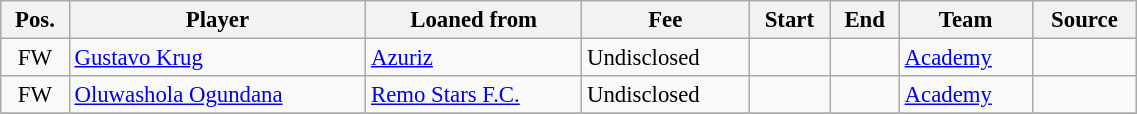<table class="wikitable" width="60%" style="text-align:center; font-size:95%; text-align:left">
<tr>
<th>Pos.</th>
<th>Player</th>
<th>Loaned from</th>
<th>Fee</th>
<th>Start</th>
<th>End</th>
<th>Team</th>
<th>Source</th>
</tr>
<tr>
<td style="text-align:center;">FW</td>
<td> <a href='#'>Gustavo Krug</a></td>
<td> <a href='#'>Azuriz</a></td>
<td>Undisclosed</td>
<td></td>
<td></td>
<td><a href='#'>Academy</a></td>
<td style="text-align:center;"></td>
</tr>
<tr>
<td style="text-align:center;">FW</td>
<td> <a href='#'>Oluwashola Ogundana</a></td>
<td> <a href='#'>Remo Stars F.C.</a></td>
<td>Undisclosed</td>
<td></td>
<td></td>
<td><a href='#'>Academy</a></td>
<td style="text-align:center;"></td>
</tr>
<tr>
</tr>
</table>
